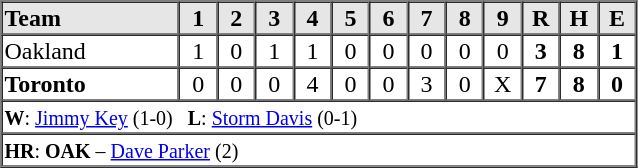<table border=1 cellspacing=0 width=425 style="margin-left:3em;">
<tr style="text-align:center; background-color:#e6e6e6;">
<th align=left width=28%>Team</th>
<th width=6%>1</th>
<th width=6%>2</th>
<th width=6%>3</th>
<th width=6%>4</th>
<th width=6%>5</th>
<th width=6%>6</th>
<th width=6%>7</th>
<th width=6%>8</th>
<th width=6%>9</th>
<th width=6%>R</th>
<th width=6%>H</th>
<th width=6%>E</th>
</tr>
<tr style="text-align:center;">
<td align=left>Oakland</td>
<td>1</td>
<td>0</td>
<td>1</td>
<td>1</td>
<td>0</td>
<td>0</td>
<td>0</td>
<td>0</td>
<td>0</td>
<td><strong>3</strong></td>
<td><strong>8</strong></td>
<td><strong>1</strong></td>
</tr>
<tr style="text-align:center;">
<td align=left><strong>Toronto</strong></td>
<td>0</td>
<td>0</td>
<td>0</td>
<td>4</td>
<td>0</td>
<td>0</td>
<td>3</td>
<td>0</td>
<td>X</td>
<td><strong>7</strong></td>
<td><strong>8</strong></td>
<td><strong>0</strong></td>
</tr>
<tr style="text-align:left;">
<td colspan=13><small><strong>W</strong>: <a href='#'>Jimmy Key</a> (1-0)   <strong>L</strong>: <a href='#'>Storm Davis</a> (0-1)   </small></td>
</tr>
<tr style="text-align:left;">
<td colspan=13><small><strong>HR</strong>: <strong>OAK</strong> – <a href='#'>Dave Parker</a> (2)</small></td>
</tr>
</table>
